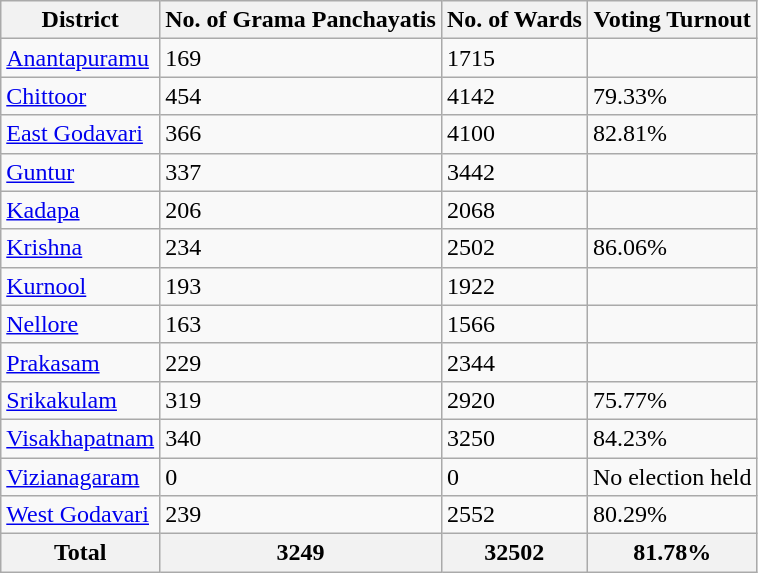<table class="wikitable">
<tr>
<th>District</th>
<th>No. of Grama Panchayatis</th>
<th>No. of Wards</th>
<th>Voting Turnout</th>
</tr>
<tr>
<td><a href='#'>Anantapuramu</a></td>
<td>169</td>
<td>1715</td>
<td></td>
</tr>
<tr>
<td><a href='#'>Chittoor</a></td>
<td>454</td>
<td>4142</td>
<td>79.33%</td>
</tr>
<tr>
<td><a href='#'>East Godavari</a></td>
<td>366</td>
<td>4100</td>
<td>82.81%</td>
</tr>
<tr>
<td><a href='#'>Guntur</a></td>
<td>337</td>
<td>3442</td>
<td></td>
</tr>
<tr>
<td><a href='#'>Kadapa</a></td>
<td>206</td>
<td>2068</td>
<td></td>
</tr>
<tr>
<td><a href='#'>Krishna</a></td>
<td>234</td>
<td>2502</td>
<td>86.06%</td>
</tr>
<tr>
<td><a href='#'>Kurnool</a></td>
<td>193</td>
<td>1922</td>
<td></td>
</tr>
<tr>
<td><a href='#'>Nellore</a></td>
<td>163</td>
<td>1566</td>
<td></td>
</tr>
<tr>
<td><a href='#'>Prakasam</a></td>
<td>229</td>
<td>2344</td>
<td></td>
</tr>
<tr>
<td><a href='#'>Srikakulam</a></td>
<td>319</td>
<td>2920</td>
<td>75.77%</td>
</tr>
<tr>
<td><a href='#'>Visakhapatnam</a></td>
<td>340</td>
<td>3250</td>
<td>84.23%</td>
</tr>
<tr>
<td><a href='#'>Vizianagaram</a></td>
<td>0</td>
<td>0</td>
<td>No election held</td>
</tr>
<tr>
<td><a href='#'>West Godavari</a></td>
<td>239</td>
<td>2552</td>
<td>80.29%</td>
</tr>
<tr>
<th>Total</th>
<th>3249</th>
<th>32502</th>
<th>81.78%</th>
</tr>
</table>
